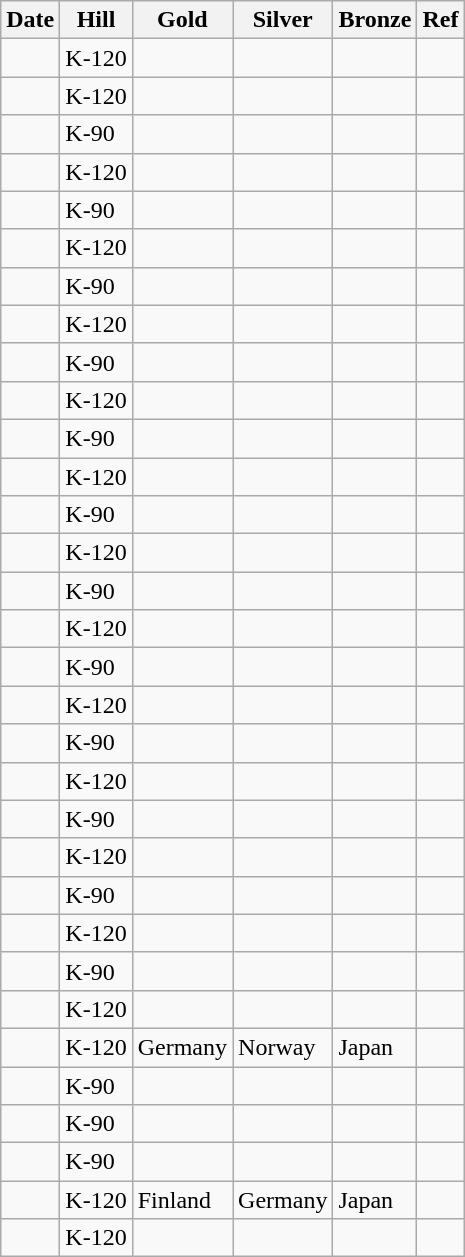<table class="wikitable sortable">
<tr>
<th>Date</th>
<th>Hill</th>
<th>Gold</th>
<th>Silver</th>
<th>Bronze</th>
<th class=unsortable>Ref</th>
</tr>
<tr>
<td></td>
<td>K-120</td>
<td> </td>
<td> </td>
<td> </td>
<td align=center></td>
</tr>
<tr>
<td></td>
<td>K-120</td>
<td> </td>
<td> </td>
<td> </td>
<td align=center></td>
</tr>
<tr>
<td></td>
<td>K-90</td>
<td> </td>
<td> </td>
<td> </td>
<td align=center></td>
</tr>
<tr>
<td></td>
<td>K-120</td>
<td> </td>
<td> </td>
<td> </td>
<td align=center></td>
</tr>
<tr>
<td></td>
<td>K-90</td>
<td> </td>
<td> </td>
<td> </td>
<td align=center></td>
</tr>
<tr>
<td></td>
<td>K-120</td>
<td> </td>
<td> </td>
<td> </td>
<td align=center></td>
</tr>
<tr>
<td></td>
<td>K-90</td>
<td> </td>
<td> </td>
<td> </td>
<td align=center></td>
</tr>
<tr>
<td></td>
<td>K-120</td>
<td> </td>
<td> </td>
<td> </td>
<td align=center></td>
</tr>
<tr>
<td></td>
<td>K-90</td>
<td> </td>
<td> </td>
<td> </td>
<td align=center></td>
</tr>
<tr>
<td></td>
<td>K-120</td>
<td> </td>
<td> </td>
<td> </td>
<td align=center></td>
</tr>
<tr>
<td></td>
<td>K-90</td>
<td> </td>
<td> </td>
<td> </td>
<td align=center></td>
</tr>
<tr>
<td></td>
<td>K-120</td>
<td> </td>
<td> </td>
<td> </td>
<td align=center></td>
</tr>
<tr>
<td></td>
<td>K-90</td>
<td> </td>
<td> </td>
<td> </td>
<td align=center></td>
</tr>
<tr>
<td></td>
<td>K-120</td>
<td> </td>
<td> </td>
<td> </td>
<td align=center></td>
</tr>
<tr>
<td></td>
<td>K-90</td>
<td> </td>
<td> </td>
<td> </td>
<td align=center></td>
</tr>
<tr>
<td></td>
<td>K-120</td>
<td> </td>
<td> </td>
<td> </td>
<td align=center></td>
</tr>
<tr>
<td></td>
<td>K-90</td>
<td> </td>
<td> </td>
<td> </td>
<td align=center></td>
</tr>
<tr>
<td></td>
<td>K-120</td>
<td> </td>
<td> </td>
<td> </td>
<td align=center></td>
</tr>
<tr>
<td></td>
<td>K-90</td>
<td> </td>
<td> </td>
<td> </td>
<td align=center></td>
</tr>
<tr>
<td></td>
<td>K-120</td>
<td> </td>
<td> </td>
<td> </td>
<td align=center></td>
</tr>
<tr>
<td></td>
<td>K-90</td>
<td> </td>
<td> </td>
<td> </td>
<td align=center></td>
</tr>
<tr>
<td></td>
<td>K-120</td>
<td> </td>
<td> </td>
<td> </td>
<td align=center></td>
</tr>
<tr>
<td></td>
<td>K-90</td>
<td> </td>
<td> </td>
<td> </td>
<td align=center></td>
</tr>
<tr>
<td></td>
<td>K-120</td>
<td> </td>
<td> </td>
<td> </td>
<td align=center></td>
</tr>
<tr>
<td></td>
<td>K-90</td>
<td> </td>
<td> </td>
<td> </td>
<td align=center></td>
</tr>
<tr>
<td></td>
<td>K-120</td>
<td> </td>
<td> </td>
<td> </td>
<td align=center></td>
</tr>
<tr>
<td></td>
<td>K-120</td>
<td> Germany</td>
<td> Norway</td>
<td> Japan</td>
<td align=center></td>
</tr>
<tr>
<td></td>
<td>K-90</td>
<td> </td>
<td> </td>
<td> </td>
<td align=center></td>
</tr>
<tr>
<td></td>
<td>K-90</td>
<td> </td>
<td> </td>
<td> </td>
<td align=center></td>
</tr>
<tr>
<td></td>
<td>K-90</td>
<td> </td>
<td> </td>
<td> </td>
<td align=center></td>
</tr>
<tr>
<td></td>
<td>K-120</td>
<td> Finland</td>
<td> Germany</td>
<td> Japan</td>
<td align=center></td>
</tr>
<tr>
<td></td>
<td>K-120</td>
<td> </td>
<td> </td>
<td> </td>
<td align=center></td>
</tr>
</table>
